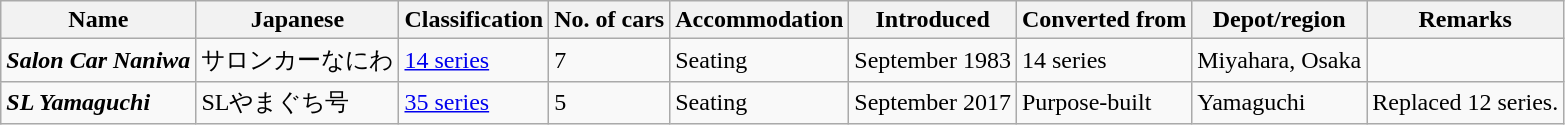<table class="wikitable">
<tr>
<th>Name</th>
<th>Japanese</th>
<th>Classification</th>
<th>No. of cars</th>
<th>Accommodation</th>
<th>Introduced</th>
<th>Converted from</th>
<th>Depot/region</th>
<th>Remarks</th>
</tr>
<tr>
<td><strong><em>Salon Car Naniwa</em></strong></td>
<td>サロンカーなにわ</td>
<td><a href='#'>14 series</a></td>
<td>7</td>
<td>Seating</td>
<td>September 1983</td>
<td>14 series</td>
<td>Miyahara, Osaka</td>
<td></td>
</tr>
<tr>
<td><strong><em>SL Yamaguchi</em></strong></td>
<td>SLやまぐち号</td>
<td><a href='#'>35 series</a></td>
<td>5</td>
<td>Seating</td>
<td>September 2017</td>
<td>Purpose-built</td>
<td>Yamaguchi</td>
<td>Replaced 12 series.</td>
</tr>
</table>
